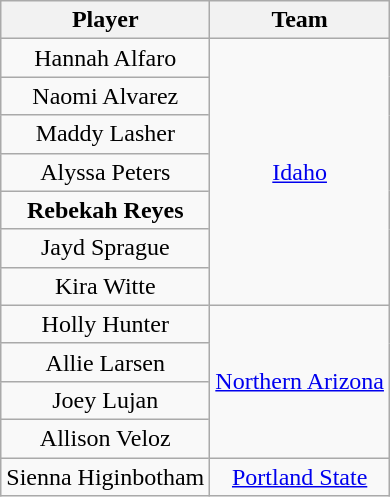<table class="wikitable" style="text-align: center;">
<tr>
<th>Player</th>
<th>Team</th>
</tr>
<tr>
<td>Hannah Alfaro</td>
<td rowspan=7><a href='#'>Idaho</a></td>
</tr>
<tr>
<td>Naomi Alvarez</td>
</tr>
<tr>
<td>Maddy Lasher</td>
</tr>
<tr>
<td>Alyssa Peters</td>
</tr>
<tr>
<td><strong>Rebekah Reyes</strong></td>
</tr>
<tr>
<td>Jayd Sprague</td>
</tr>
<tr>
<td>Kira Witte</td>
</tr>
<tr>
<td>Holly Hunter</td>
<td rowspan=4><a href='#'>Northern Arizona</a></td>
</tr>
<tr>
<td>Allie Larsen</td>
</tr>
<tr>
<td>Joey Lujan</td>
</tr>
<tr>
<td>Allison Veloz</td>
</tr>
<tr>
<td>Sienna Higinbotham</td>
<td><a href='#'>Portland State</a></td>
</tr>
</table>
